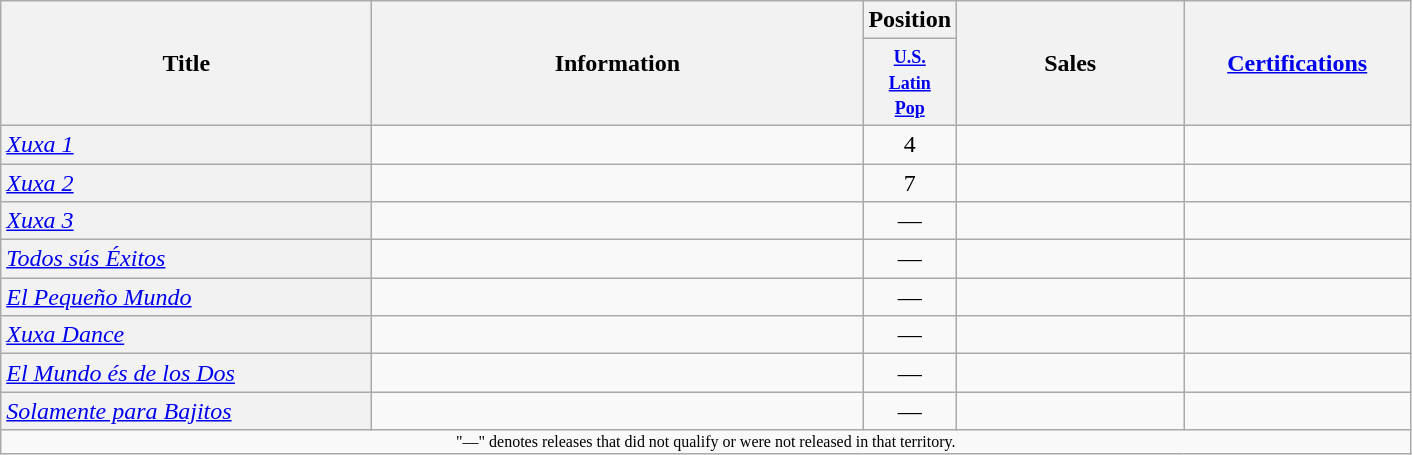<table class="wikitable plainrowheaders">
<tr>
<th scope="col" rowspan="2" style="width:15em;">Title</th>
<th scope="col" rowspan="2" style="width:20em;">Information</th>
<th scope="col" colspan="1">Position</th>
<th scope="col" rowspan="2" style="width:9em;">Sales</th>
<th scope="col" rowspan="2" style="width:9em;"><a href='#'>Certifications</a></th>
</tr>
<tr>
<th scope="col" style="width:3em;font-size:90%;"><small><a href='#'>U.S.<br>Latin<br>Pop</a></small><br></th>
</tr>
<tr>
<td scope="row" style="background-color: #f2f2f2;"><em><a href='#'>Xuxa 1</a></em></td>
<td></td>
<td align="center">4</td>
<td align="left"></td>
<td align="left"></td>
</tr>
<tr>
<td scope="row" style="background-color: #f2f2f2;"><em><a href='#'>Xuxa 2</a></em></td>
<td></td>
<td align="center">7</td>
<td align="left"></td>
<td align="left"></td>
</tr>
<tr>
<td scope="row" style="background-color: #f2f2f2;"><em><a href='#'>Xuxa 3</a></em></td>
<td></td>
<td align="center">—</td>
<td align="left"></td>
<td align="left"></td>
</tr>
<tr>
<td scope="row" style="background-color: #f2f2f2;"><em><a href='#'>Todos sús Éxitos</a></em></td>
<td></td>
<td align="center">—</td>
<td align="left"></td>
<td align="left"></td>
</tr>
<tr>
<td scope="row" style="background-color: #f2f2f2;"><em><a href='#'>El Pequeño Mundo</a></em></td>
<td></td>
<td align="center">—</td>
<td align="left"></td>
<td align="left"></td>
</tr>
<tr>
<td scope="row" style="background-color: #f2f2f2;"><em><a href='#'>Xuxa Dance</a></em></td>
<td></td>
<td align="center">—</td>
<td align="left"></td>
<td align="left"></td>
</tr>
<tr>
<td scope="row" style="background-color: #f2f2f2;"><em><a href='#'>El Mundo és de los Dos</a></em></td>
<td></td>
<td align="center">—</td>
<td align="left"></td>
<td align="left"></td>
</tr>
<tr>
<td scope="row" style="background-color: #f2f2f2;"><em><a href='#'>Solamente para Bajitos</a></em></td>
<td></td>
<td align="center">—</td>
<td align="left"></td>
<td align="left"></td>
</tr>
<tr>
<td colspan="6" style="text-align:center; font-size:8pt;">"—" denotes releases that did not qualify or were not released in that territory.</td>
</tr>
</table>
